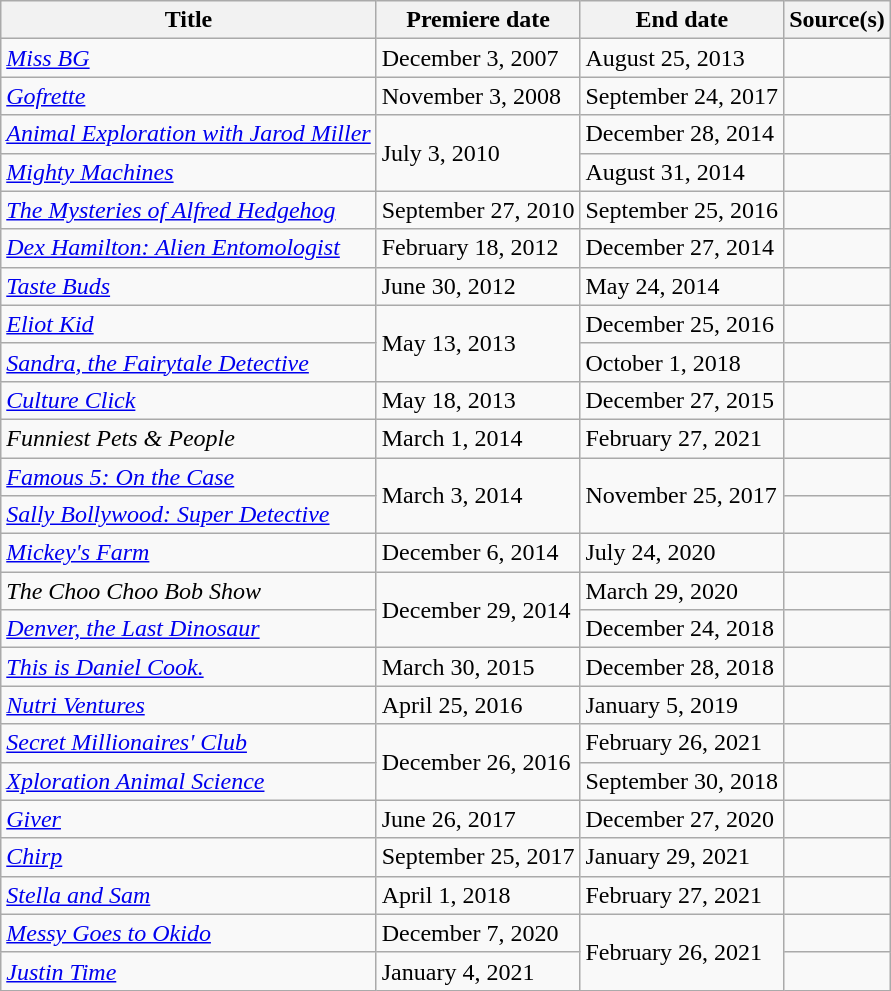<table class="wikitable sortable">
<tr>
<th>Title</th>
<th>Premiere date</th>
<th>End date</th>
<th>Source(s)</th>
</tr>
<tr>
<td><em><a href='#'>Miss BG</a></em></td>
<td>December 3, 2007</td>
<td>August 25, 2013</td>
<td></td>
</tr>
<tr>
<td><em><a href='#'>Gofrette</a></em></td>
<td>November 3, 2008</td>
<td>September 24, 2017</td>
<td></td>
</tr>
<tr>
<td><em><a href='#'>Animal Exploration with Jarod Miller</a></em></td>
<td rowspan=2>July 3, 2010</td>
<td>December 28, 2014</td>
<td></td>
</tr>
<tr>
<td><em><a href='#'>Mighty Machines</a></em></td>
<td>August 31, 2014</td>
<td></td>
</tr>
<tr>
<td><em><a href='#'>The Mysteries of Alfred Hedgehog</a></em></td>
<td>September 27, 2010</td>
<td>September 25, 2016</td>
<td></td>
</tr>
<tr>
<td><em><a href='#'>Dex Hamilton: Alien Entomologist</a></em></td>
<td>February 18, 2012</td>
<td>December 27, 2014</td>
<td></td>
</tr>
<tr>
<td><em><a href='#'>Taste Buds</a></em></td>
<td>June 30, 2012</td>
<td>May 24, 2014</td>
<td></td>
</tr>
<tr>
<td><em><a href='#'>Eliot Kid</a></em></td>
<td rowspan=2>May 13, 2013</td>
<td>December 25, 2016</td>
<td></td>
</tr>
<tr>
<td><em><a href='#'>Sandra, the Fairytale Detective</a></em></td>
<td>October 1, 2018</td>
<td></td>
</tr>
<tr>
<td><em><a href='#'>Culture Click</a></em></td>
<td>May 18, 2013</td>
<td>December 27, 2015</td>
<td></td>
</tr>
<tr>
<td><em>Funniest Pets & People</em></td>
<td>March 1, 2014</td>
<td>February 27, 2021</td>
<td></td>
</tr>
<tr>
<td><em><a href='#'>Famous 5: On the Case</a></em></td>
<td rowspan=2>March 3, 2014</td>
<td rowspan=2>November 25, 2017</td>
<td></td>
</tr>
<tr>
<td><em><a href='#'>Sally Bollywood: Super Detective</a></em></td>
<td></td>
</tr>
<tr>
<td><em><a href='#'>Mickey's Farm</a></em></td>
<td>December 6, 2014</td>
<td>July 24, 2020</td>
<td></td>
</tr>
<tr>
<td><em>The Choo Choo Bob Show</em></td>
<td rowspan=2>December 29, 2014</td>
<td>March 29, 2020</td>
<td></td>
</tr>
<tr>
<td><em><a href='#'>Denver, the Last Dinosaur</a></em></td>
<td>December 24, 2018</td>
<td></td>
</tr>
<tr>
<td><em><a href='#'>This is Daniel Cook.</a></em></td>
<td>March 30, 2015</td>
<td>December 28, 2018</td>
<td></td>
</tr>
<tr>
<td><em><a href='#'>Nutri Ventures</a></em></td>
<td>April 25, 2016</td>
<td>January 5, 2019</td>
<td></td>
</tr>
<tr>
<td><em><a href='#'>Secret Millionaires' Club</a></em></td>
<td rowspan=2>December 26, 2016</td>
<td>February 26, 2021</td>
<td></td>
</tr>
<tr>
<td><em><a href='#'>Xploration Animal Science</a></em></td>
<td>September 30, 2018</td>
<td></td>
</tr>
<tr>
<td><em><a href='#'>Giver</a></em></td>
<td>June 26, 2017</td>
<td>December 27, 2020</td>
<td></td>
</tr>
<tr>
<td><em><a href='#'>Chirp</a></em></td>
<td>September 25, 2017</td>
<td>January 29, 2021</td>
<td></td>
</tr>
<tr>
<td><em><a href='#'>Stella and Sam</a></em></td>
<td>April 1, 2018</td>
<td>February 27, 2021</td>
<td></td>
</tr>
<tr>
<td><em><a href='#'>Messy Goes to Okido</a></em></td>
<td>December 7, 2020</td>
<td rowspan=2>February 26, 2021</td>
<td></td>
</tr>
<tr>
<td><em><a href='#'>Justin Time</a></em></td>
<td>January 4, 2021</td>
<td></td>
</tr>
</table>
